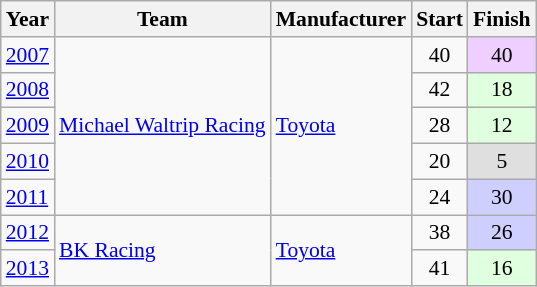<table class="wikitable" style="font-size: 90%;">
<tr>
<th>Year</th>
<th>Team</th>
<th>Manufacturer</th>
<th>Start</th>
<th>Finish</th>
</tr>
<tr>
<td><a href='#'>2007</a></td>
<td rowspan=5><a href='#'>Michael Waltrip Racing</a></td>
<td rowspan=5><a href='#'>Toyota</a></td>
<td align=center>40</td>
<td align=center style="background:#EFCFFF;">40</td>
</tr>
<tr>
<td><a href='#'>2008</a></td>
<td align=center>42</td>
<td align=center style="background:#DFFFDF;">18</td>
</tr>
<tr>
<td><a href='#'>2009</a></td>
<td align=center>28</td>
<td align=center style="background:#DFFFDF;">12</td>
</tr>
<tr>
<td><a href='#'>2010</a></td>
<td align=center>20</td>
<td align=center style="background:#DFDFDF;">5</td>
</tr>
<tr>
<td><a href='#'>2011</a></td>
<td align=center>24</td>
<td align=center style="background:#CFCFFF;">30</td>
</tr>
<tr>
<td><a href='#'>2012</a></td>
<td rowspan=2><a href='#'>BK Racing</a></td>
<td rowspan=2><a href='#'>Toyota</a></td>
<td align=center>38</td>
<td align=center style="background:#CFCFFF;">26</td>
</tr>
<tr>
<td><a href='#'>2013</a></td>
<td align=center>41</td>
<td align=center style="background:#DFFFDF;">16</td>
</tr>
</table>
